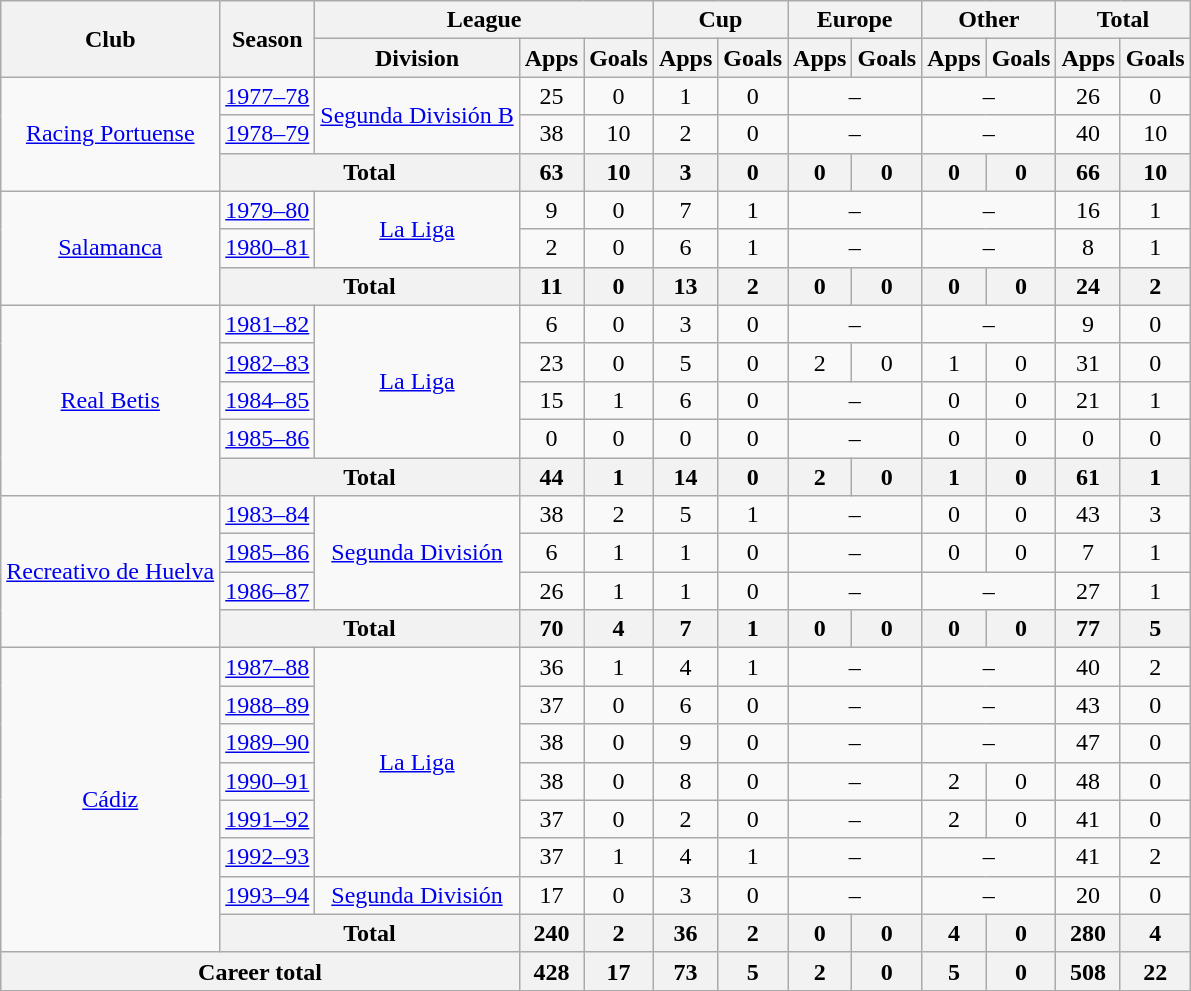<table class="wikitable" style="text-align: center;">
<tr>
<th rowspan="2">Club</th>
<th rowspan="2">Season</th>
<th colspan="3">League</th>
<th colspan="2">Cup</th>
<th colspan="2">Europe</th>
<th colspan="2">Other</th>
<th colspan="2">Total</th>
</tr>
<tr>
<th>Division</th>
<th>Apps</th>
<th>Goals</th>
<th>Apps</th>
<th>Goals</th>
<th>Apps</th>
<th>Goals</th>
<th>Apps</th>
<th>Goals</th>
<th>Apps</th>
<th>Goals</th>
</tr>
<tr>
<td rowspan="3" valign="center"><a href='#'>Racing Portuense</a></td>
<td><a href='#'>1977–78</a></td>
<td rowspan="2"><a href='#'>Segunda División B</a></td>
<td>25</td>
<td>0</td>
<td>1</td>
<td>0</td>
<td colspan="2">–</td>
<td colspan="2">–</td>
<td>26</td>
<td>0</td>
</tr>
<tr>
<td><a href='#'>1978–79</a></td>
<td>38</td>
<td>10</td>
<td>2</td>
<td>0</td>
<td colspan="2">–</td>
<td colspan="2">–</td>
<td>40</td>
<td>10</td>
</tr>
<tr>
<th colspan="2">Total</th>
<th>63</th>
<th>10</th>
<th>3</th>
<th>0</th>
<th>0</th>
<th>0</th>
<th>0</th>
<th>0</th>
<th>66</th>
<th>10</th>
</tr>
<tr>
<td rowspan="3" valign="center"><a href='#'>Salamanca</a></td>
<td><a href='#'>1979–80</a></td>
<td rowspan="2"><a href='#'>La Liga</a></td>
<td>9</td>
<td>0</td>
<td>7</td>
<td>1</td>
<td colspan="2">–</td>
<td colspan="2">–</td>
<td>16</td>
<td>1</td>
</tr>
<tr>
<td><a href='#'>1980–81</a></td>
<td>2</td>
<td>0</td>
<td>6</td>
<td>1</td>
<td colspan="2">–</td>
<td colspan="2">–</td>
<td>8</td>
<td>1</td>
</tr>
<tr>
<th colspan="2">Total</th>
<th>11</th>
<th>0</th>
<th>13</th>
<th>2</th>
<th>0</th>
<th>0</th>
<th>0</th>
<th>0</th>
<th>24</th>
<th>2</th>
</tr>
<tr>
<td rowspan="5" valign="center"><a href='#'>Real Betis</a></td>
<td><a href='#'>1981–82</a></td>
<td rowspan="4"><a href='#'>La Liga</a></td>
<td>6</td>
<td>0</td>
<td>3</td>
<td>0</td>
<td colspan="2">–</td>
<td colspan="2">–</td>
<td>9</td>
<td>0</td>
</tr>
<tr>
<td><a href='#'>1982–83</a></td>
<td>23</td>
<td>0</td>
<td>5</td>
<td>0</td>
<td>2</td>
<td>0</td>
<td>1</td>
<td>0</td>
<td>31</td>
<td>0</td>
</tr>
<tr>
<td><a href='#'>1984–85</a></td>
<td>15</td>
<td>1</td>
<td>6</td>
<td>0</td>
<td colspan="2">–</td>
<td>0</td>
<td>0</td>
<td>21</td>
<td>1</td>
</tr>
<tr>
<td><a href='#'>1985–86</a></td>
<td>0</td>
<td>0</td>
<td>0</td>
<td>0</td>
<td colspan="2">–</td>
<td>0</td>
<td>0</td>
<td>0</td>
<td>0</td>
</tr>
<tr>
<th colspan="2">Total</th>
<th>44</th>
<th>1</th>
<th>14</th>
<th>0</th>
<th>2</th>
<th>0</th>
<th>1</th>
<th>0</th>
<th>61</th>
<th>1</th>
</tr>
<tr>
<td rowspan="4" valign="center"><a href='#'>Recreativo de Huelva</a></td>
<td><a href='#'>1983–84</a></td>
<td rowspan="3"><a href='#'>Segunda División</a></td>
<td>38</td>
<td>2</td>
<td>5</td>
<td>1</td>
<td colspan="2">–</td>
<td>0</td>
<td>0</td>
<td>43</td>
<td>3</td>
</tr>
<tr>
<td><a href='#'>1985–86</a></td>
<td>6</td>
<td>1</td>
<td>1</td>
<td>0</td>
<td colspan="2">–</td>
<td>0</td>
<td>0</td>
<td>7</td>
<td>1</td>
</tr>
<tr>
<td><a href='#'>1986–87</a></td>
<td>26</td>
<td>1</td>
<td>1</td>
<td>0</td>
<td colspan="2">–</td>
<td colspan="2">–</td>
<td>27</td>
<td>1</td>
</tr>
<tr>
<th colspan="2">Total</th>
<th>70</th>
<th>4</th>
<th>7</th>
<th>1</th>
<th>0</th>
<th>0</th>
<th>0</th>
<th>0</th>
<th>77</th>
<th>5</th>
</tr>
<tr>
<td rowspan="8" valign="center"><a href='#'>Cádiz</a></td>
<td><a href='#'>1987–88</a></td>
<td rowspan="6"><a href='#'>La Liga</a></td>
<td>36</td>
<td>1</td>
<td>4</td>
<td>1</td>
<td colspan="2">–</td>
<td colspan="2">–</td>
<td>40</td>
<td>2</td>
</tr>
<tr>
<td><a href='#'>1988–89</a></td>
<td>37</td>
<td>0</td>
<td>6</td>
<td>0</td>
<td colspan="2">–</td>
<td colspan="2">–</td>
<td>43</td>
<td>0</td>
</tr>
<tr>
<td><a href='#'>1989–90</a></td>
<td>38</td>
<td>0</td>
<td>9</td>
<td>0</td>
<td colspan="2">–</td>
<td colspan="2">–</td>
<td>47</td>
<td>0</td>
</tr>
<tr>
<td><a href='#'>1990–91</a></td>
<td>38</td>
<td>0</td>
<td>8</td>
<td>0</td>
<td colspan="2">–</td>
<td>2</td>
<td>0</td>
<td>48</td>
<td>0</td>
</tr>
<tr>
<td><a href='#'>1991–92</a></td>
<td>37</td>
<td>0</td>
<td>2</td>
<td>0</td>
<td colspan="2">–</td>
<td>2</td>
<td>0</td>
<td>41</td>
<td>0</td>
</tr>
<tr>
<td><a href='#'>1992–93</a></td>
<td>37</td>
<td>1</td>
<td>4</td>
<td>1</td>
<td colspan="2">–</td>
<td colspan="2">–</td>
<td>41</td>
<td>2</td>
</tr>
<tr>
<td><a href='#'>1993–94</a></td>
<td><a href='#'>Segunda División</a></td>
<td>17</td>
<td>0</td>
<td>3</td>
<td>0</td>
<td colspan="2">–</td>
<td colspan="2">–</td>
<td>20</td>
<td>0</td>
</tr>
<tr>
<th colspan="2">Total</th>
<th>240</th>
<th>2</th>
<th>36</th>
<th>2</th>
<th>0</th>
<th>0</th>
<th>4</th>
<th>0</th>
<th>280</th>
<th>4</th>
</tr>
<tr>
<th colspan="3">Career total</th>
<th>428</th>
<th>17</th>
<th>73</th>
<th>5</th>
<th>2</th>
<th>0</th>
<th>5</th>
<th>0</th>
<th>508</th>
<th>22</th>
</tr>
</table>
